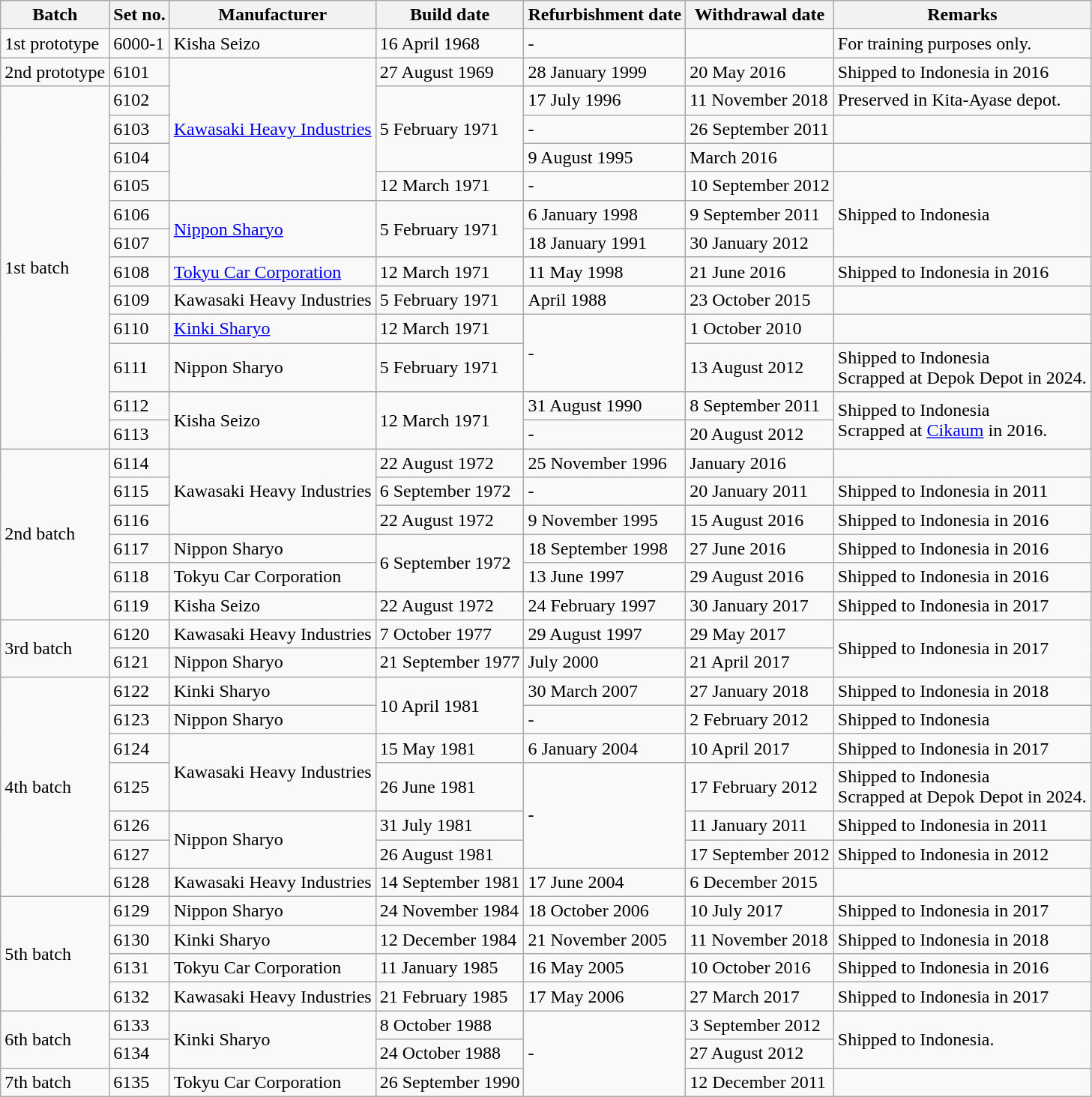<table class="wikitable">
<tr>
<th>Batch</th>
<th>Set no.</th>
<th>Manufacturer</th>
<th>Build date</th>
<th>Refurbishment date</th>
<th>Withdrawal date</th>
<th>Remarks</th>
</tr>
<tr>
<td>1st prototype</td>
<td>6000-1</td>
<td>Kisha Seizo</td>
<td>16 April 1968</td>
<td>-</td>
<td></td>
<td>For training purposes only.</td>
</tr>
<tr>
<td>2nd prototype</td>
<td>6101</td>
<td rowspan="5"><a href='#'>Kawasaki Heavy Industries</a></td>
<td>27 August 1969</td>
<td>28 January 1999</td>
<td>20 May 2016</td>
<td>Shipped to Indonesia in 2016</td>
</tr>
<tr>
<td rowspan=12>1st batch</td>
<td>6102</td>
<td rowspan="3">5 February 1971</td>
<td>17 July 1996</td>
<td>11 November 2018</td>
<td>Preserved in Kita-Ayase depot.</td>
</tr>
<tr>
<td>6103</td>
<td>-</td>
<td>26 September 2011</td>
<td></td>
</tr>
<tr>
<td>6104</td>
<td>9 August 1995</td>
<td>March 2016</td>
<td></td>
</tr>
<tr>
<td>6105</td>
<td>12 March 1971</td>
<td>-</td>
<td>10 September 2012</td>
<td rowspan="3">Shipped to Indonesia</td>
</tr>
<tr>
<td>6106</td>
<td rowspan="2"><a href='#'>Nippon Sharyo</a></td>
<td rowspan="2">5 February 1971</td>
<td>6 January 1998</td>
<td>9 September 2011</td>
</tr>
<tr>
<td>6107</td>
<td>18 January 1991</td>
<td>30 January 2012</td>
</tr>
<tr>
<td>6108</td>
<td><a href='#'>Tokyu Car Corporation</a></td>
<td>12 March 1971</td>
<td>11 May 1998</td>
<td>21 June 2016</td>
<td>Shipped to Indonesia in 2016</td>
</tr>
<tr>
<td>6109</td>
<td>Kawasaki Heavy Industries</td>
<td>5 February 1971</td>
<td>April 1988</td>
<td>23 October 2015</td>
<td></td>
</tr>
<tr>
<td>6110</td>
<td><a href='#'>Kinki Sharyo</a></td>
<td>12 March 1971</td>
<td rowspan="2">-</td>
<td>1 October 2010</td>
<td></td>
</tr>
<tr>
<td>6111</td>
<td>Nippon Sharyo</td>
<td>5 February 1971</td>
<td>13 August 2012</td>
<td>Shipped to Indonesia<br>Scrapped at Depok Depot in 2024.</td>
</tr>
<tr>
<td>6112</td>
<td rowspan="2">Kisha Seizo</td>
<td rowspan="2">12 March 1971</td>
<td>31 August 1990</td>
<td>8 September 2011</td>
<td rowspan="2">Shipped to Indonesia<br>Scrapped at <a href='#'>Cikaum</a> in 2016.</td>
</tr>
<tr>
<td>6113</td>
<td>-</td>
<td>20 August 2012</td>
</tr>
<tr>
<td rowspan=6>2nd batch</td>
<td>6114</td>
<td rowspan="3">Kawasaki Heavy Industries</td>
<td>22 August 1972</td>
<td>25 November 1996</td>
<td>January 2016</td>
<td></td>
</tr>
<tr>
<td>6115</td>
<td>6 September 1972</td>
<td>-</td>
<td>20 January 2011</td>
<td>Shipped to Indonesia in 2011</td>
</tr>
<tr>
<td>6116</td>
<td>22 August 1972</td>
<td>9 November 1995</td>
<td>15 August 2016</td>
<td>Shipped to Indonesia in 2016</td>
</tr>
<tr>
<td>6117</td>
<td>Nippon Sharyo</td>
<td rowspan="2">6 September 1972</td>
<td>18 September 1998</td>
<td>27 June 2016</td>
<td>Shipped to Indonesia in 2016</td>
</tr>
<tr>
<td>6118</td>
<td>Tokyu Car Corporation</td>
<td>13 June 1997</td>
<td>29 August 2016</td>
<td>Shipped to Indonesia in 2016</td>
</tr>
<tr>
<td>6119</td>
<td>Kisha Seizo</td>
<td>22 August 1972</td>
<td>24 February 1997</td>
<td>30 January 2017</td>
<td>Shipped to Indonesia in 2017</td>
</tr>
<tr>
<td rowspan=2>3rd batch</td>
<td>6120</td>
<td>Kawasaki Heavy Industries</td>
<td>7 October 1977</td>
<td>29 August 1997</td>
<td>29 May 2017</td>
<td rowspan="2">Shipped to Indonesia in 2017</td>
</tr>
<tr>
<td>6121</td>
<td>Nippon Sharyo</td>
<td>21 September 1977</td>
<td>July 2000</td>
<td>21 April 2017</td>
</tr>
<tr>
<td rowspan=7>4th batch</td>
<td>6122</td>
<td>Kinki Sharyo</td>
<td rowspan="2">10 April 1981</td>
<td>30 March 2007</td>
<td>27 January 2018</td>
<td>Shipped to Indonesia in 2018</td>
</tr>
<tr>
<td>6123</td>
<td>Nippon Sharyo</td>
<td>-</td>
<td>2 February 2012</td>
<td>Shipped to Indonesia</td>
</tr>
<tr>
<td>6124</td>
<td rowspan="2">Kawasaki Heavy Industries</td>
<td>15 May 1981</td>
<td>6 January 2004</td>
<td>10 April 2017</td>
<td>Shipped to Indonesia in 2017</td>
</tr>
<tr>
<td>6125</td>
<td>26 June 1981</td>
<td rowspan="3">-</td>
<td>17 February 2012</td>
<td>Shipped to Indonesia<br>Scrapped at Depok Depot in 2024.</td>
</tr>
<tr>
<td>6126</td>
<td rowspan="2">Nippon Sharyo</td>
<td>31 July 1981</td>
<td>11 January 2011</td>
<td>Shipped to Indonesia in 2011</td>
</tr>
<tr>
<td>6127</td>
<td>26 August 1981</td>
<td>17 September 2012</td>
<td>Shipped to Indonesia in 2012</td>
</tr>
<tr>
<td>6128</td>
<td>Kawasaki Heavy Industries</td>
<td>14 September 1981</td>
<td>17 June 2004</td>
<td>6 December 2015</td>
<td></td>
</tr>
<tr>
<td rowspan=4>5th batch</td>
<td>6129</td>
<td>Nippon Sharyo</td>
<td>24 November 1984</td>
<td>18 October 2006</td>
<td>10 July 2017</td>
<td>Shipped to Indonesia in 2017</td>
</tr>
<tr>
<td>6130</td>
<td>Kinki Sharyo</td>
<td>12 December 1984</td>
<td>21 November 2005</td>
<td>11 November 2018</td>
<td>Shipped to Indonesia in 2018</td>
</tr>
<tr>
<td>6131</td>
<td>Tokyu Car Corporation</td>
<td>11 January 1985</td>
<td>16 May 2005</td>
<td>10 October 2016</td>
<td>Shipped to Indonesia in 2016</td>
</tr>
<tr>
<td>6132</td>
<td>Kawasaki Heavy Industries</td>
<td>21 February 1985</td>
<td>17 May 2006</td>
<td>27 March 2017</td>
<td>Shipped to Indonesia in 2017</td>
</tr>
<tr>
<td rowspan=2>6th batch</td>
<td>6133</td>
<td rowspan="2">Kinki Sharyo</td>
<td>8 October 1988</td>
<td rowspan="3">-</td>
<td>3 September 2012</td>
<td rowspan="2">Shipped to Indonesia.</td>
</tr>
<tr>
<td>6134</td>
<td>24 October 1988</td>
<td>27 August 2012</td>
</tr>
<tr>
<td>7th batch</td>
<td>6135</td>
<td>Tokyu Car Corporation</td>
<td>26 September 1990</td>
<td>12 December 2011</td>
<td></td>
</tr>
</table>
